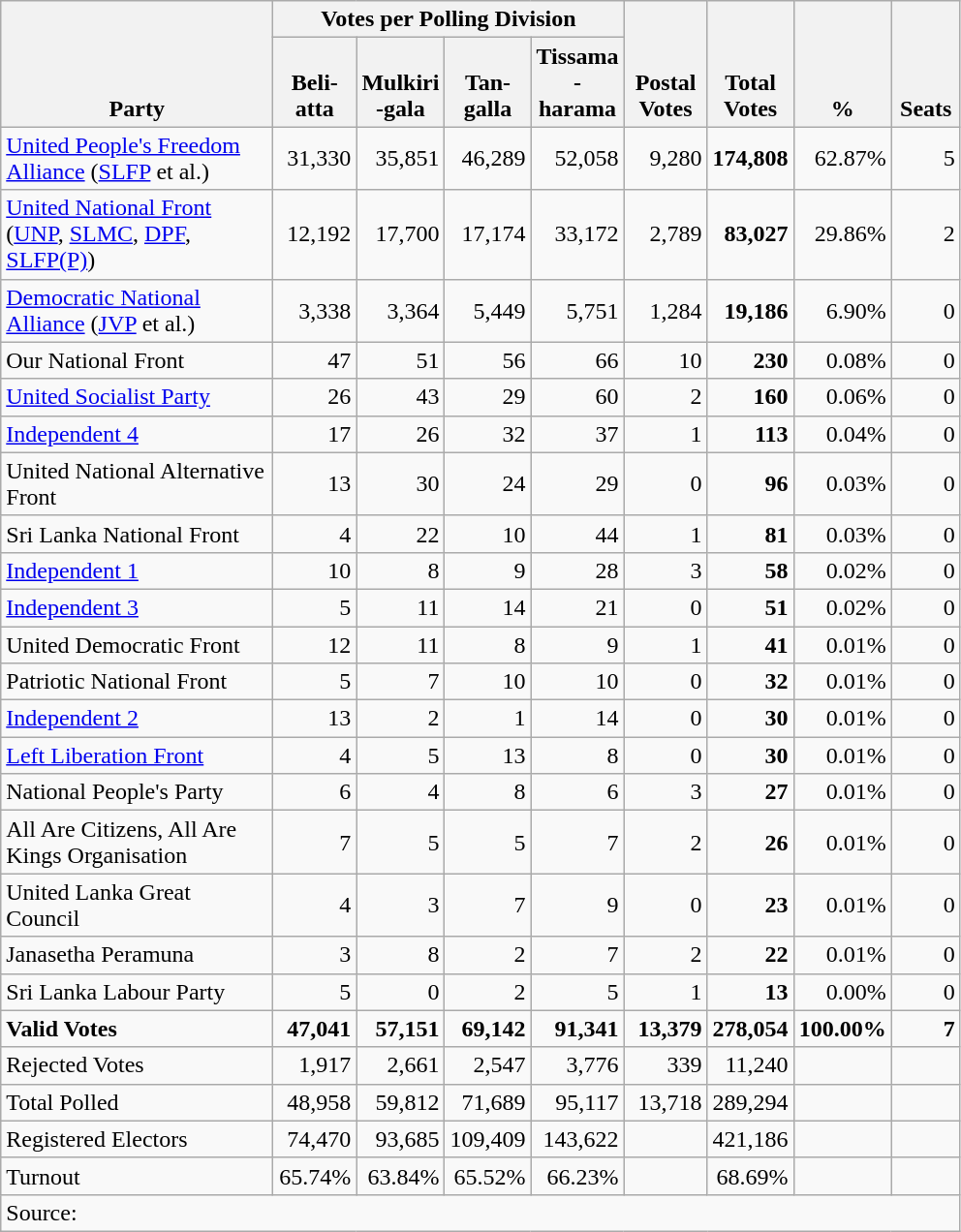<table class="wikitable" style="text-align:right;">
<tr>
<th align=left valign=bottom rowspan=2 width="180">Party</th>
<th colspan=4>Votes per Polling Division</th>
<th align=center valign=bottom rowspan=2 width="50">Postal<br>Votes</th>
<th align=center valign=bottom rowspan=2 width="50">Total Votes</th>
<th align=center valign=bottom rowspan=2 width="50">%</th>
<th align=center valign=bottom rowspan=2 width="40">Seats</th>
</tr>
<tr>
<th align=center valign=bottom width="50">Beli-<br>atta</th>
<th align=center valign=bottom width="50">Mulkiri<br>-gala</th>
<th align=center valign=bottom width="50">Tan-<br>galla</th>
<th align=center valign=bottom width="50">Tissama<br>-harama</th>
</tr>
<tr>
<td align=left><a href='#'>United People's Freedom Alliance</a> (<a href='#'>SLFP</a> et al.)</td>
<td>31,330</td>
<td>35,851</td>
<td>46,289</td>
<td>52,058</td>
<td>9,280</td>
<td><strong>174,808</strong></td>
<td>62.87%</td>
<td>5</td>
</tr>
<tr>
<td align=left><a href='#'>United National Front</a><br>(<a href='#'>UNP</a>, <a href='#'>SLMC</a>, <a href='#'>DPF</a>, <a href='#'>SLFP(P)</a>)</td>
<td>12,192</td>
<td>17,700</td>
<td>17,174</td>
<td>33,172</td>
<td>2,789</td>
<td><strong>83,027</strong></td>
<td>29.86%</td>
<td>2</td>
</tr>
<tr>
<td align=left><a href='#'>Democratic National Alliance</a> (<a href='#'>JVP</a> et al.)</td>
<td>3,338</td>
<td>3,364</td>
<td>5,449</td>
<td>5,751</td>
<td>1,284</td>
<td><strong>19,186</strong></td>
<td>6.90%</td>
<td>0</td>
</tr>
<tr>
<td align=left>Our National Front</td>
<td>47</td>
<td>51</td>
<td>56</td>
<td>66</td>
<td>10</td>
<td><strong>230</strong></td>
<td>0.08%</td>
<td>0</td>
</tr>
<tr>
<td align=left><a href='#'>United Socialist Party</a></td>
<td>26</td>
<td>43</td>
<td>29</td>
<td>60</td>
<td>2</td>
<td><strong>160</strong></td>
<td>0.06%</td>
<td>0</td>
</tr>
<tr>
<td align=left><a href='#'>Independent 4</a></td>
<td>17</td>
<td>26</td>
<td>32</td>
<td>37</td>
<td>1</td>
<td><strong>113</strong></td>
<td>0.04%</td>
<td>0</td>
</tr>
<tr>
<td align=left>United National Alternative Front</td>
<td>13</td>
<td>30</td>
<td>24</td>
<td>29</td>
<td>0</td>
<td><strong>96</strong></td>
<td>0.03%</td>
<td>0</td>
</tr>
<tr>
<td align=left>Sri Lanka National Front</td>
<td>4</td>
<td>22</td>
<td>10</td>
<td>44</td>
<td>1</td>
<td><strong>81</strong></td>
<td>0.03%</td>
<td>0</td>
</tr>
<tr>
<td align=left><a href='#'>Independent 1</a></td>
<td>10</td>
<td>8</td>
<td>9</td>
<td>28</td>
<td>3</td>
<td><strong>58</strong></td>
<td>0.02%</td>
<td>0</td>
</tr>
<tr>
<td align=left><a href='#'>Independent 3</a></td>
<td>5</td>
<td>11</td>
<td>14</td>
<td>21</td>
<td>0</td>
<td><strong>51</strong></td>
<td>0.02%</td>
<td>0</td>
</tr>
<tr>
<td align=left>United Democratic Front</td>
<td>12</td>
<td>11</td>
<td>8</td>
<td>9</td>
<td>1</td>
<td><strong>41</strong></td>
<td>0.01%</td>
<td>0</td>
</tr>
<tr>
<td align=left>Patriotic National Front</td>
<td>5</td>
<td>7</td>
<td>10</td>
<td>10</td>
<td>0</td>
<td><strong>32</strong></td>
<td>0.01%</td>
<td>0</td>
</tr>
<tr>
<td align=left><a href='#'>Independent 2</a></td>
<td>13</td>
<td>2</td>
<td>1</td>
<td>14</td>
<td>0</td>
<td><strong>30</strong></td>
<td>0.01%</td>
<td>0</td>
</tr>
<tr>
<td align=left><a href='#'>Left Liberation Front</a></td>
<td>4</td>
<td>5</td>
<td>13</td>
<td>8</td>
<td>0</td>
<td><strong>30</strong></td>
<td>0.01%</td>
<td>0</td>
</tr>
<tr>
<td align=left>National People's Party</td>
<td>6</td>
<td>4</td>
<td>8</td>
<td>6</td>
<td>3</td>
<td><strong>27</strong></td>
<td>0.01%</td>
<td>0</td>
</tr>
<tr>
<td align=left>All Are Citizens, All Are Kings Organisation</td>
<td>7</td>
<td>5</td>
<td>5</td>
<td>7</td>
<td>2</td>
<td><strong>26</strong></td>
<td>0.01%</td>
<td>0</td>
</tr>
<tr>
<td align=left>United Lanka Great Council</td>
<td>4</td>
<td>3</td>
<td>7</td>
<td>9</td>
<td>0</td>
<td><strong>23</strong></td>
<td>0.01%</td>
<td>0</td>
</tr>
<tr>
<td align=left>Janasetha Peramuna</td>
<td>3</td>
<td>8</td>
<td>2</td>
<td>7</td>
<td>2</td>
<td><strong>22</strong></td>
<td>0.01%</td>
<td>0</td>
</tr>
<tr>
<td align=left>Sri Lanka Labour Party</td>
<td>5</td>
<td>0</td>
<td>2</td>
<td>5</td>
<td>1</td>
<td><strong>13</strong></td>
<td>0.00%</td>
<td>0</td>
</tr>
<tr>
<td align=left><strong>Valid Votes</strong></td>
<td><strong>47,041</strong></td>
<td><strong>57,151</strong></td>
<td><strong>69,142</strong></td>
<td><strong>91,341</strong></td>
<td><strong>13,379</strong></td>
<td><strong>278,054</strong></td>
<td><strong>100.00%</strong></td>
<td><strong>7</strong></td>
</tr>
<tr>
<td align=left>Rejected Votes</td>
<td>1,917</td>
<td>2,661</td>
<td>2,547</td>
<td>3,776</td>
<td>339</td>
<td>11,240</td>
<td></td>
<td></td>
</tr>
<tr>
<td align=left>Total Polled</td>
<td>48,958</td>
<td>59,812</td>
<td>71,689</td>
<td>95,117</td>
<td>13,718</td>
<td>289,294</td>
<td></td>
<td></td>
</tr>
<tr>
<td align=left>Registered Electors</td>
<td>74,470</td>
<td>93,685</td>
<td>109,409</td>
<td>143,622</td>
<td></td>
<td>421,186</td>
<td></td>
<td></td>
</tr>
<tr>
<td align=left>Turnout</td>
<td>65.74%</td>
<td>63.84%</td>
<td>65.52%</td>
<td>66.23%</td>
<td></td>
<td>68.69%</td>
<td></td>
<td></td>
</tr>
<tr>
<td align=left colspan=10>Source:</td>
</tr>
</table>
